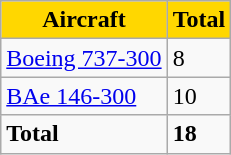<table class="wikitable" border="1">
<tr>
<th style="background-color:gold;"><span> Aircraft</span></th>
<th style="background-color:gold;"><span> Total</span></th>
</tr>
<tr>
<td><a href='#'>Boeing 737-300</a></td>
<td>8</td>
</tr>
<tr>
<td><a href='#'>BAe 146-300</a></td>
<td>10</td>
</tr>
<tr>
<td><strong>Total</strong></td>
<td><strong>18</strong></td>
</tr>
</table>
